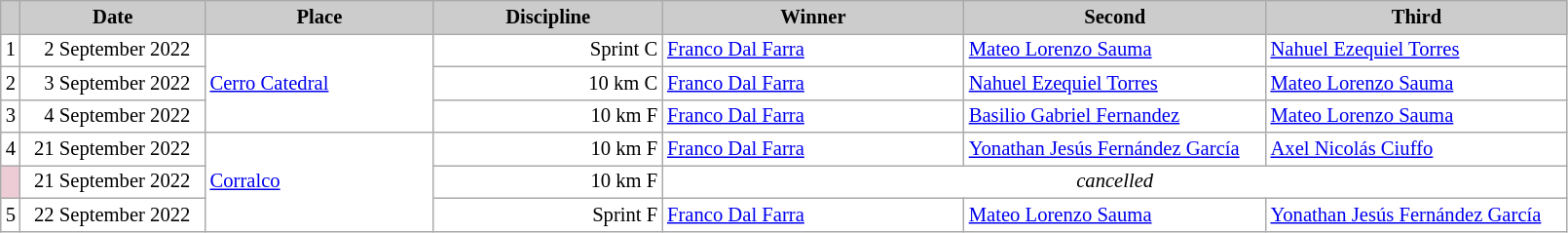<table class="wikitable plainrowheaders" style="background:#fff; font-size:86%; line-height:16px; border:grey solid 1px; border-collapse:collapse;">
<tr style="background:#ccc; text-align:center;">
<th scope="col" style="background:#ccc; width=30 px;"></th>
<th scope="col" style="background:#ccc; width:120px;">Date</th>
<th scope="col" style="background:#ccc; width:150px;">Place</th>
<th scope="col" style="background:#ccc; width:150px;">Discipline</th>
<th scope="col" style="background:#ccc; width:200px;">Winner</th>
<th scope="col" style="background:#ccc; width:200px;">Second</th>
<th scope="col" style="background:#ccc; width:200px;">Third</th>
</tr>
<tr>
<td align=center>1</td>
<td align=right>2 September 2022  </td>
<td rowspan=3> <a href='#'>Cerro Catedral</a></td>
<td align=right>Sprint C</td>
<td> <a href='#'>Franco Dal Farra</a></td>
<td> <a href='#'>Mateo Lorenzo Sauma</a></td>
<td> <a href='#'>Nahuel Ezequiel Torres</a></td>
</tr>
<tr>
<td align=center>2</td>
<td align=right>3 September 2022  </td>
<td align=right>10 km C</td>
<td> <a href='#'>Franco Dal Farra</a></td>
<td> <a href='#'>Nahuel Ezequiel Torres</a></td>
<td> <a href='#'>Mateo Lorenzo Sauma</a></td>
</tr>
<tr>
<td align=center>3</td>
<td align=right>4 September 2022  </td>
<td align=right>10 km F</td>
<td> <a href='#'>Franco Dal Farra</a></td>
<td> <a href='#'>Basilio Gabriel Fernandez</a></td>
<td> <a href='#'>Mateo Lorenzo Sauma</a></td>
</tr>
<tr>
<td align=center>4</td>
<td align=right>21 September 2022  </td>
<td rowspan=3> <a href='#'>Corralco</a></td>
<td align=right>10 km F</td>
<td> <a href='#'>Franco Dal Farra</a></td>
<td> <a href='#'>Yonathan Jesús Fernández García</a></td>
<td> <a href='#'>Axel Nicolás Ciuffo</a></td>
</tr>
<tr>
<td bgcolor="EDCCD5"></td>
<td align=right>21 September 2022  </td>
<td align=right>10 km F</td>
<td colspan=3 align=center><em>cancelled</em></td>
</tr>
<tr>
<td align=center>5</td>
<td align=right>22 September 2022  </td>
<td align=right>Sprint F</td>
<td> <a href='#'>Franco Dal Farra</a></td>
<td> <a href='#'>Mateo Lorenzo Sauma</a></td>
<td> <a href='#'>Yonathan Jesús Fernández García</a></td>
</tr>
</table>
